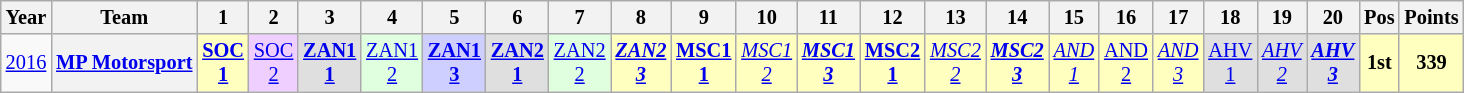<table class="wikitable" style="text-align:center; font-size:85%;">
<tr>
<th>Year</th>
<th>Team</th>
<th>1</th>
<th>2</th>
<th>3</th>
<th>4</th>
<th>5</th>
<th>6</th>
<th>7</th>
<th>8</th>
<th>9</th>
<th>10</th>
<th>11</th>
<th>12</th>
<th>13</th>
<th>14</th>
<th>15</th>
<th>16</th>
<th>17</th>
<th>18</th>
<th>19</th>
<th>20</th>
<th>Pos</th>
<th>Points</th>
</tr>
<tr>
<td><a href='#'>2016</a></td>
<th nowrap><a href='#'>MP Motorsport</a></th>
<td style="background:#FFFFBF;"><strong><a href='#'>SOC<br>1</a></strong><br></td>
<td style="background:#EFCFFF;"><a href='#'>SOC<br>2</a><br></td>
<td style="background:#DFDFDF;"><strong><a href='#'>ZAN1<br>1</a></strong><br></td>
<td style="background:#DFFFDF;"><a href='#'>ZAN1<br>2</a><br></td>
<td style="background:#CFCFFF;"><strong><a href='#'>ZAN1<br>3</a></strong><br></td>
<td style="background:#DFDFDF;"><strong><a href='#'>ZAN2<br>1</a></strong><br></td>
<td style="background:#DFFFDF;"><a href='#'>ZAN2<br>2</a><br></td>
<td style="background:#FFFFBF;"><strong><em><a href='#'>ZAN2<br>3</a></em></strong><br></td>
<td style="background:#FFFFBF;"><strong><a href='#'>MSC1<br>1</a></strong><br></td>
<td style="background:#FFFFBF;"><em><a href='#'>MSC1<br>2</a></em><br></td>
<td style="background:#FFFFBF;"><strong><em><a href='#'>MSC1<br>3</a></em></strong><br></td>
<td style="background:#FFFFBF;"><strong><a href='#'>MSC2<br>1</a></strong><br></td>
<td style="background:#FFFFBF;"><em><a href='#'>MSC2<br>2</a></em><br></td>
<td style="background:#FFFFBF;"><strong><em><a href='#'>MSC2<br>3</a></em></strong><br></td>
<td style="background:#FFFFBF;"><em><a href='#'>AND<br>1</a></em><br></td>
<td style="background:#FFFFBF;"><a href='#'>AND<br>2</a><br></td>
<td style="background:#FFFFBF;"><em><a href='#'>AND<br>3</a></em><br></td>
<td style="background:#DFDFDF;"><a href='#'>AHV<br>1</a><br></td>
<td style="background:#DFDFDF;"><em><a href='#'>AHV<br>2</a></em><br></td>
<td style="background:#DFDFDF;"><strong><em><a href='#'>AHV<br>3</a></em></strong><br></td>
<th style="background:#FFFFBF;">1st</th>
<th style="background:#FFFFBF;">339</th>
</tr>
</table>
